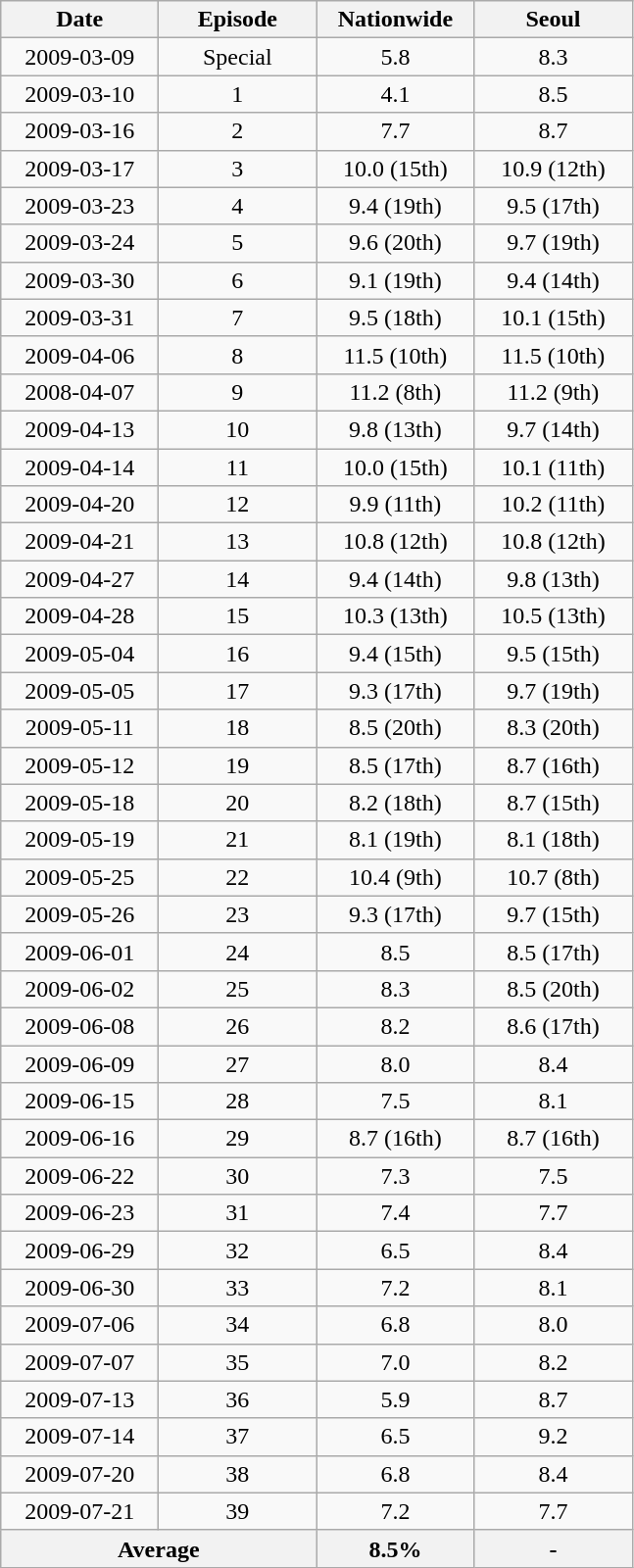<table class="wikitable">
<tr>
<th width=100>Date</th>
<th width=100>Episode</th>
<th width=100>Nationwide</th>
<th width=100>Seoul</th>
</tr>
<tr align=center>
<td>2009-03-09</td>
<td>Special</td>
<td>5.8</td>
<td>8.3</td>
</tr>
<tr align=center>
<td>2009-03-10</td>
<td>1</td>
<td>4.1</td>
<td>8.5</td>
</tr>
<tr align=center>
<td>2009-03-16</td>
<td>2</td>
<td>7.7</td>
<td>8.7</td>
</tr>
<tr align=center>
<td>2009-03-17</td>
<td>3</td>
<td>10.0 (15th)</td>
<td>10.9 (12th)</td>
</tr>
<tr align=center>
<td>2009-03-23</td>
<td>4</td>
<td>9.4 (19th)</td>
<td>9.5 (17th)</td>
</tr>
<tr align=center>
<td>2009-03-24</td>
<td>5</td>
<td>9.6 (20th)</td>
<td>9.7 (19th)</td>
</tr>
<tr align=center>
<td>2009-03-30</td>
<td>6</td>
<td>9.1 (19th)</td>
<td>9.4 (14th)</td>
</tr>
<tr align=center>
<td>2009-03-31</td>
<td>7</td>
<td>9.5 (18th)</td>
<td>10.1 (15th)</td>
</tr>
<tr align=center>
<td>2009-04-06</td>
<td>8</td>
<td>11.5 (10th)</td>
<td>11.5 (10th)</td>
</tr>
<tr align=center>
<td>2008-04-07</td>
<td>9</td>
<td>11.2 (8th)</td>
<td>11.2 (9th)</td>
</tr>
<tr align=center>
<td>2009-04-13</td>
<td>10</td>
<td>9.8 (13th)</td>
<td>9.7 (14th)</td>
</tr>
<tr align=center>
<td>2009-04-14</td>
<td>11</td>
<td>10.0 (15th)</td>
<td>10.1 (11th)</td>
</tr>
<tr align=center>
<td>2009-04-20</td>
<td>12</td>
<td>9.9 (11th)</td>
<td>10.2 (11th)</td>
</tr>
<tr align=center>
<td>2009-04-21</td>
<td>13</td>
<td>10.8 (12th)</td>
<td>10.8 (12th)</td>
</tr>
<tr align=center>
<td>2009-04-27</td>
<td>14</td>
<td>9.4 (14th)</td>
<td>9.8 (13th)</td>
</tr>
<tr align=center>
<td>2009-04-28</td>
<td>15</td>
<td>10.3 (13th)</td>
<td>10.5 (13th)</td>
</tr>
<tr align=center>
<td>2009-05-04</td>
<td>16</td>
<td>9.4 (15th)</td>
<td>9.5 (15th)</td>
</tr>
<tr align=center>
<td>2009-05-05</td>
<td>17</td>
<td>9.3 (17th)</td>
<td>9.7 (19th)</td>
</tr>
<tr align=center>
<td>2009-05-11</td>
<td>18</td>
<td>8.5 (20th)</td>
<td>8.3 (20th)</td>
</tr>
<tr align=center>
<td>2009-05-12</td>
<td>19</td>
<td>8.5 (17th)</td>
<td>8.7 (16th)</td>
</tr>
<tr align=center>
<td>2009-05-18</td>
<td>20</td>
<td>8.2 (18th)</td>
<td>8.7 (15th)</td>
</tr>
<tr align=center>
<td>2009-05-19</td>
<td>21</td>
<td>8.1 (19th)</td>
<td>8.1 (18th)</td>
</tr>
<tr align=center>
<td>2009-05-25</td>
<td>22</td>
<td>10.4 (9th)</td>
<td>10.7 (8th)</td>
</tr>
<tr align=center>
<td>2009-05-26</td>
<td>23</td>
<td>9.3 (17th)</td>
<td>9.7 (15th)</td>
</tr>
<tr align=center>
<td>2009-06-01</td>
<td>24</td>
<td>8.5</td>
<td>8.5 (17th)</td>
</tr>
<tr align=center>
<td>2009-06-02</td>
<td>25</td>
<td>8.3</td>
<td>8.5 (20th)</td>
</tr>
<tr align=center>
<td>2009-06-08</td>
<td>26</td>
<td>8.2</td>
<td>8.6 (17th)</td>
</tr>
<tr align=center>
<td>2009-06-09</td>
<td>27</td>
<td>8.0</td>
<td>8.4</td>
</tr>
<tr align=center>
<td>2009-06-15</td>
<td>28</td>
<td>7.5</td>
<td>8.1</td>
</tr>
<tr align=center>
<td>2009-06-16</td>
<td>29</td>
<td>8.7 (16th)</td>
<td>8.7 (16th)</td>
</tr>
<tr align=center>
<td>2009-06-22</td>
<td>30</td>
<td>7.3</td>
<td>7.5</td>
</tr>
<tr align=center>
<td>2009-06-23</td>
<td>31</td>
<td>7.4</td>
<td>7.7</td>
</tr>
<tr align=center>
<td>2009-06-29</td>
<td>32</td>
<td>6.5</td>
<td>8.4</td>
</tr>
<tr align=center>
<td>2009-06-30</td>
<td>33</td>
<td>7.2</td>
<td>8.1</td>
</tr>
<tr align=center>
<td>2009-07-06</td>
<td>34</td>
<td>6.8</td>
<td>8.0</td>
</tr>
<tr align=center>
<td>2009-07-07</td>
<td>35</td>
<td>7.0</td>
<td>8.2</td>
</tr>
<tr align=center>
<td>2009-07-13</td>
<td>36</td>
<td>5.9</td>
<td>8.7</td>
</tr>
<tr align=center>
<td>2009-07-14</td>
<td>37</td>
<td>6.5</td>
<td>9.2</td>
</tr>
<tr align=center>
<td>2009-07-20</td>
<td>38</td>
<td>6.8</td>
<td>8.4</td>
</tr>
<tr align=center>
<td>2009-07-21</td>
<td>39</td>
<td>7.2</td>
<td>7.7</td>
</tr>
<tr align="center">
<th colspan=2>Average</th>
<th>8.5%</th>
<th>-</th>
</tr>
</table>
